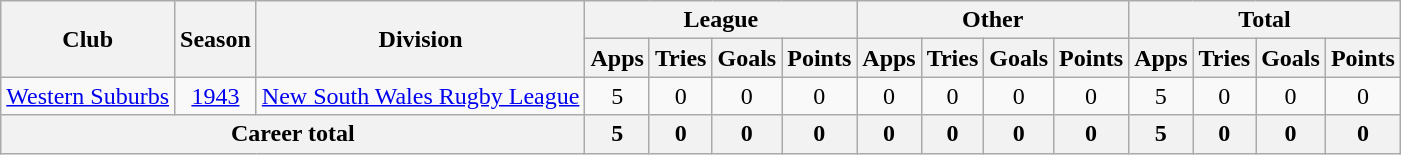<table class="wikitable" style="text-align:center;">
<tr>
<th rowspan="2">Club</th>
<th rowspan="2">Season</th>
<th rowspan="2">Division</th>
<th colspan="4">League</th>
<th colspan="4">Other</th>
<th colspan="4">Total</th>
</tr>
<tr>
<th>Apps</th>
<th>Tries</th>
<th>Goals</th>
<th>Points</th>
<th>Apps</th>
<th>Tries</th>
<th>Goals</th>
<th>Points</th>
<th>Apps</th>
<th>Tries</th>
<th>Goals</th>
<th>Points</th>
</tr>
<tr>
<td><a href='#'>Western Suburbs</a></td>
<td><a href='#'>1943</a></td>
<td><a href='#'>New South Wales Rugby League</a></td>
<td>5</td>
<td>0</td>
<td>0</td>
<td>0</td>
<td>0</td>
<td>0</td>
<td>0</td>
<td>0</td>
<td>5</td>
<td>0</td>
<td>0</td>
<td>0</td>
</tr>
<tr>
<th colspan="3">Career total</th>
<th>5</th>
<th>0</th>
<th>0</th>
<th>0</th>
<th>0</th>
<th>0</th>
<th>0</th>
<th>0</th>
<th>5</th>
<th>0</th>
<th>0</th>
<th>0</th>
</tr>
</table>
